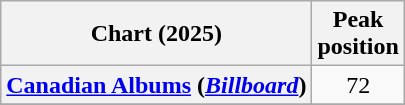<table class="wikitable sortable plainrowheaders" style="text-align:center">
<tr>
<th scope="col">Chart (2025)</th>
<th scope="col">Peak<br>position</th>
</tr>
<tr>
<th scope="row"><a href='#'>Canadian Albums</a> (<em><a href='#'>Billboard</a></em>)</th>
<td>72</td>
</tr>
<tr>
</tr>
<tr>
</tr>
<tr>
</tr>
<tr>
</tr>
</table>
